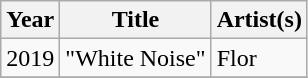<table class="wikitable sortable">
<tr>
<th>Year</th>
<th>Title</th>
<th>Artist(s)</th>
</tr>
<tr>
<td>2019</td>
<td>"White Noise"</td>
<td>Flor</td>
</tr>
<tr>
</tr>
</table>
